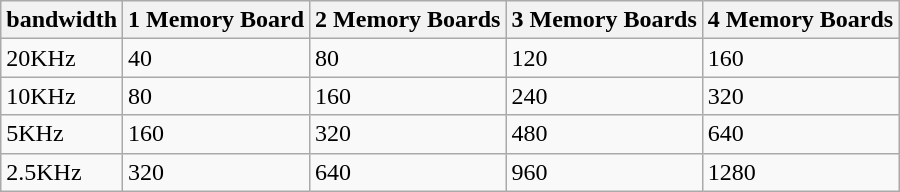<table class="wikitable">
<tr>
<th>bandwidth</th>
<th>1 Memory Board</th>
<th>2 Memory Boards</th>
<th>3 Memory Boards</th>
<th>4 Memory Boards</th>
</tr>
<tr>
<td>20KHz</td>
<td>40</td>
<td>80</td>
<td>120</td>
<td>160</td>
</tr>
<tr>
<td>10KHz</td>
<td>80</td>
<td>160</td>
<td>240</td>
<td>320</td>
</tr>
<tr>
<td>5KHz</td>
<td>160</td>
<td>320</td>
<td>480</td>
<td>640</td>
</tr>
<tr>
<td>2.5KHz</td>
<td>320</td>
<td>640</td>
<td>960</td>
<td>1280</td>
</tr>
</table>
